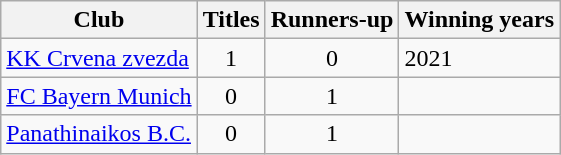<table class="wikitable">
<tr>
<th>Club</th>
<th>Titles</th>
<th>Runners-up</th>
<th>Winning years</th>
</tr>
<tr>
<td><a href='#'>KK Crvena zvezda</a></td>
<td align="center">1</td>
<td align="center">0</td>
<td>2021</td>
</tr>
<tr>
<td><a href='#'>FC Bayern Munich</a></td>
<td align="center">0</td>
<td align="center">1</td>
<td></td>
</tr>
<tr>
<td><a href='#'>Panathinaikos B.C.</a></td>
<td align="center">0</td>
<td align="center">1</td>
<td></td>
</tr>
</table>
